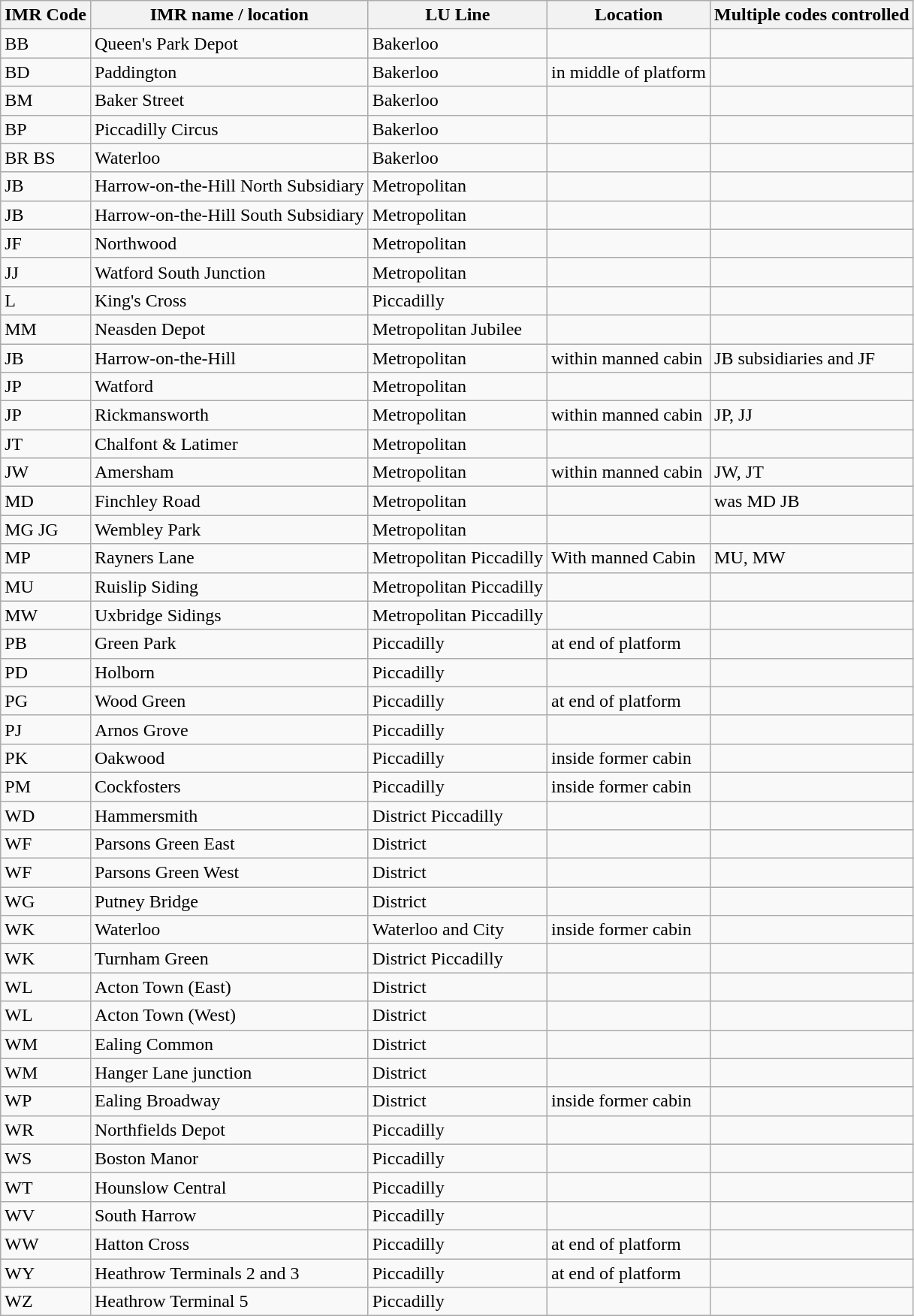<table class="wikitable">
<tr>
<th>IMR Code</th>
<th>IMR name / location</th>
<th>LU Line</th>
<th>Location</th>
<th>Multiple codes controlled</th>
</tr>
<tr>
<td>BB</td>
<td>Queen's Park Depot</td>
<td>Bakerloo</td>
<td></td>
<td></td>
</tr>
<tr>
<td>BD</td>
<td>Paddington</td>
<td>Bakerloo</td>
<td>in middle of platform</td>
<td></td>
</tr>
<tr>
<td>BM</td>
<td>Baker Street</td>
<td>Bakerloo</td>
<td></td>
<td></td>
</tr>
<tr>
<td>BP</td>
<td>Piccadilly Circus</td>
<td>Bakerloo</td>
<td></td>
<td></td>
</tr>
<tr>
<td>BR BS</td>
<td>Waterloo</td>
<td>Bakerloo</td>
<td></td>
<td></td>
</tr>
<tr>
<td>JB</td>
<td>Harrow-on-the-Hill North Subsidiary</td>
<td>Metropolitan</td>
<td></td>
<td></td>
</tr>
<tr>
<td>JB</td>
<td>Harrow-on-the-Hill South Subsidiary</td>
<td>Metropolitan</td>
<td></td>
<td></td>
</tr>
<tr>
<td>JF</td>
<td>Northwood</td>
<td>Metropolitan</td>
<td></td>
<td></td>
</tr>
<tr>
<td>JJ</td>
<td>Watford South Junction</td>
<td>Metropolitan</td>
<td></td>
<td></td>
</tr>
<tr>
<td>L</td>
<td>King's Cross</td>
<td>Piccadilly</td>
<td></td>
<td></td>
</tr>
<tr>
<td>MM</td>
<td>Neasden Depot</td>
<td>Metropolitan Jubilee</td>
<td></td>
<td></td>
</tr>
<tr>
<td>JB</td>
<td>Harrow-on-the-Hill</td>
<td>Metropolitan</td>
<td>within manned cabin</td>
<td>JB subsidiaries and JF</td>
</tr>
<tr>
<td>JP</td>
<td>Watford</td>
<td>Metropolitan</td>
<td></td>
<td></td>
</tr>
<tr>
<td>JP</td>
<td>Rickmansworth</td>
<td>Metropolitan</td>
<td>within manned cabin</td>
<td>JP, JJ</td>
</tr>
<tr>
<td>JT</td>
<td>Chalfont & Latimer</td>
<td>Metropolitan</td>
<td></td>
<td></td>
</tr>
<tr>
<td>JW</td>
<td>Amersham</td>
<td>Metropolitan</td>
<td>within manned cabin</td>
<td>JW, JT</td>
</tr>
<tr>
<td>MD</td>
<td>Finchley Road</td>
<td>Metropolitan</td>
<td></td>
<td>was MD JB</td>
</tr>
<tr>
<td>MG JG</td>
<td>Wembley Park</td>
<td>Metropolitan</td>
<td></td>
<td></td>
</tr>
<tr>
<td>MP</td>
<td>Rayners Lane</td>
<td>Metropolitan Piccadilly</td>
<td>With manned Cabin</td>
<td>MU, MW</td>
</tr>
<tr>
<td>MU</td>
<td>Ruislip Siding</td>
<td>Metropolitan Piccadilly</td>
<td></td>
<td></td>
</tr>
<tr>
<td>MW</td>
<td>Uxbridge Sidings</td>
<td>Metropolitan Piccadilly</td>
<td></td>
<td></td>
</tr>
<tr>
<td>PB</td>
<td>Green Park</td>
<td>Piccadilly</td>
<td>at end of platform</td>
<td></td>
</tr>
<tr>
<td>PD</td>
<td>Holborn</td>
<td>Piccadilly</td>
<td></td>
<td></td>
</tr>
<tr>
<td>PG</td>
<td>Wood Green</td>
<td>Piccadilly</td>
<td>at end of platform</td>
<td></td>
</tr>
<tr>
<td>PJ</td>
<td>Arnos Grove</td>
<td>Piccadilly</td>
<td></td>
<td></td>
</tr>
<tr>
<td>PK</td>
<td>Oakwood</td>
<td>Piccadilly</td>
<td>inside former cabin</td>
<td></td>
</tr>
<tr>
<td>PM</td>
<td>Cockfosters</td>
<td>Piccadilly</td>
<td>inside former cabin</td>
<td></td>
</tr>
<tr>
<td>WD</td>
<td>Hammersmith</td>
<td>District Piccadilly</td>
<td></td>
<td></td>
</tr>
<tr>
<td>WF</td>
<td>Parsons Green East</td>
<td>District</td>
<td></td>
<td></td>
</tr>
<tr>
<td>WF</td>
<td>Parsons Green West</td>
<td>District</td>
<td></td>
<td></td>
</tr>
<tr>
<td>WG</td>
<td>Putney Bridge</td>
<td>District</td>
<td></td>
<td></td>
</tr>
<tr>
<td>WK</td>
<td>Waterloo</td>
<td>Waterloo and City</td>
<td>inside former cabin</td>
<td></td>
</tr>
<tr>
<td>WK</td>
<td>Turnham Green</td>
<td>District Piccadilly</td>
<td></td>
<td></td>
</tr>
<tr>
<td>WL</td>
<td>Acton Town (East)</td>
<td>District</td>
<td></td>
<td></td>
</tr>
<tr>
<td>WL</td>
<td>Acton Town (West)</td>
<td>District</td>
<td></td>
<td></td>
</tr>
<tr>
<td>WM</td>
<td>Ealing Common</td>
<td>District</td>
<td></td>
<td></td>
</tr>
<tr>
<td>WM</td>
<td>Hanger Lane junction</td>
<td>District</td>
<td></td>
<td></td>
</tr>
<tr>
<td>WP</td>
<td>Ealing Broadway</td>
<td>District</td>
<td>inside former cabin</td>
<td></td>
</tr>
<tr>
<td>WR</td>
<td>Northfields Depot</td>
<td>Piccadilly</td>
<td></td>
<td></td>
</tr>
<tr>
<td>WS</td>
<td>Boston Manor</td>
<td>Piccadilly</td>
<td></td>
<td></td>
</tr>
<tr>
<td>WT</td>
<td>Hounslow Central</td>
<td>Piccadilly</td>
<td></td>
<td></td>
</tr>
<tr>
<td>WV</td>
<td>South Harrow</td>
<td>Piccadilly</td>
<td></td>
<td></td>
</tr>
<tr>
<td>WW</td>
<td>Hatton Cross</td>
<td>Piccadilly</td>
<td>at end of platform</td>
<td></td>
</tr>
<tr>
<td>WY</td>
<td>Heathrow Terminals 2 and 3</td>
<td>Piccadilly</td>
<td>at end of platform</td>
<td></td>
</tr>
<tr>
<td>WZ</td>
<td>Heathrow Terminal 5</td>
<td>Piccadilly</td>
<td></td>
<td></td>
</tr>
</table>
